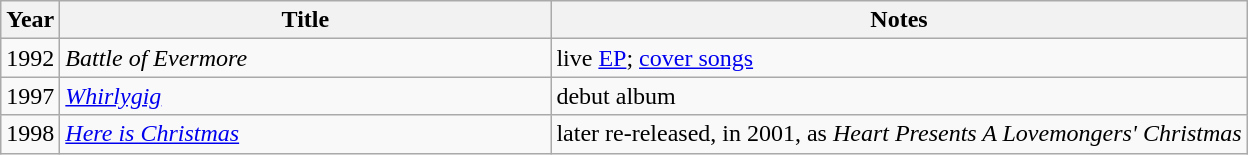<table class="wikitable">
<tr>
<th>Year</th>
<th style="width:20em;">Title</th>
<th>Notes</th>
</tr>
<tr>
<td>1992</td>
<td><em>Battle of Evermore</em></td>
<td>live <a href='#'>EP</a>; <a href='#'>cover songs</a></td>
</tr>
<tr>
<td>1997</td>
<td><em><a href='#'>Whirlygig</a></em></td>
<td>debut album</td>
</tr>
<tr>
<td>1998</td>
<td><em><a href='#'>Here is Christmas</a></em></td>
<td>later re-released, in 2001, as <em>Heart Presents A Lovemongers' Christmas</em></td>
</tr>
</table>
